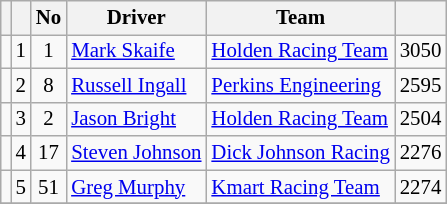<table class="wikitable" style="font-size:87%;">
<tr>
<th></th>
<th></th>
<th>No</th>
<th>Driver</th>
<th>Team</th>
<th></th>
</tr>
<tr>
<td align="left"></td>
<td align="center">1</td>
<td align="center">1</td>
<td> <a href='#'>Mark Skaife</a></td>
<td><a href='#'>Holden Racing Team</a></td>
<td align="left">3050</td>
</tr>
<tr>
<td align="left"></td>
<td align="center">2</td>
<td align="center">8</td>
<td> <a href='#'>Russell Ingall</a></td>
<td><a href='#'>Perkins Engineering</a></td>
<td align="left">2595</td>
</tr>
<tr>
<td align="left"></td>
<td align="center">3</td>
<td align="center">2</td>
<td> <a href='#'>Jason Bright</a></td>
<td><a href='#'>Holden Racing Team</a></td>
<td align="left">2504</td>
</tr>
<tr>
<td align="left"></td>
<td align="center">4</td>
<td align="center">17</td>
<td> <a href='#'>Steven Johnson</a></td>
<td><a href='#'>Dick Johnson Racing</a></td>
<td align="left">2276</td>
</tr>
<tr>
<td align="left"></td>
<td align="center">5</td>
<td align="center">51</td>
<td> <a href='#'>Greg Murphy</a></td>
<td><a href='#'>Kmart Racing Team</a></td>
<td align="left">2274</td>
</tr>
<tr>
</tr>
</table>
